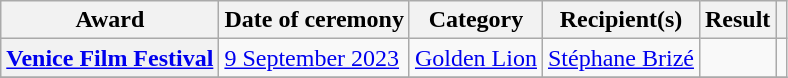<table class="wikitable sortable plainrowheaders">
<tr>
<th scope="col">Award</th>
<th scope="col">Date of ceremony</th>
<th scope="col">Category</th>
<th scope="col">Recipient(s)</th>
<th scope="col">Result</th>
<th scope="col" class="unsortable"></th>
</tr>
<tr>
<th scope="row"><a href='#'>Venice Film Festival</a></th>
<td><a href='#'>9 September 2023</a></td>
<td><a href='#'>Golden Lion</a></td>
<td><a href='#'>Stéphane Brizé</a></td>
<td></td>
<td align="center"></td>
</tr>
<tr>
</tr>
</table>
